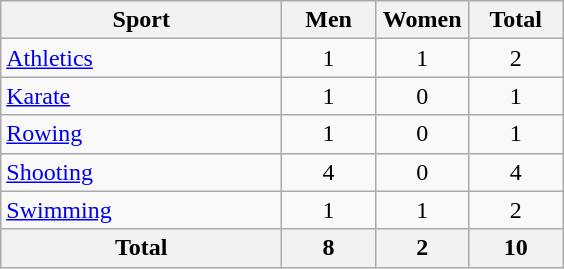<table class="wikitable sortable" style="text-align:center;">
<tr>
<th width=180>Sport</th>
<th width=55>Men</th>
<th width=55>Women</th>
<th width=55>Total</th>
</tr>
<tr>
<td align=left><a href='#'>Athletics</a></td>
<td>1</td>
<td>1</td>
<td>2</td>
</tr>
<tr>
<td align=left><a href='#'>Karate</a></td>
<td>1</td>
<td>0</td>
<td>1</td>
</tr>
<tr>
<td align=left><a href='#'>Rowing</a></td>
<td>1</td>
<td>0</td>
<td>1</td>
</tr>
<tr>
<td align=left><a href='#'>Shooting</a></td>
<td>4</td>
<td>0</td>
<td>4</td>
</tr>
<tr>
<td align=left><a href='#'>Swimming</a></td>
<td>1</td>
<td>1</td>
<td>2</td>
</tr>
<tr>
<th>Total</th>
<th>8</th>
<th>2</th>
<th>10</th>
</tr>
</table>
